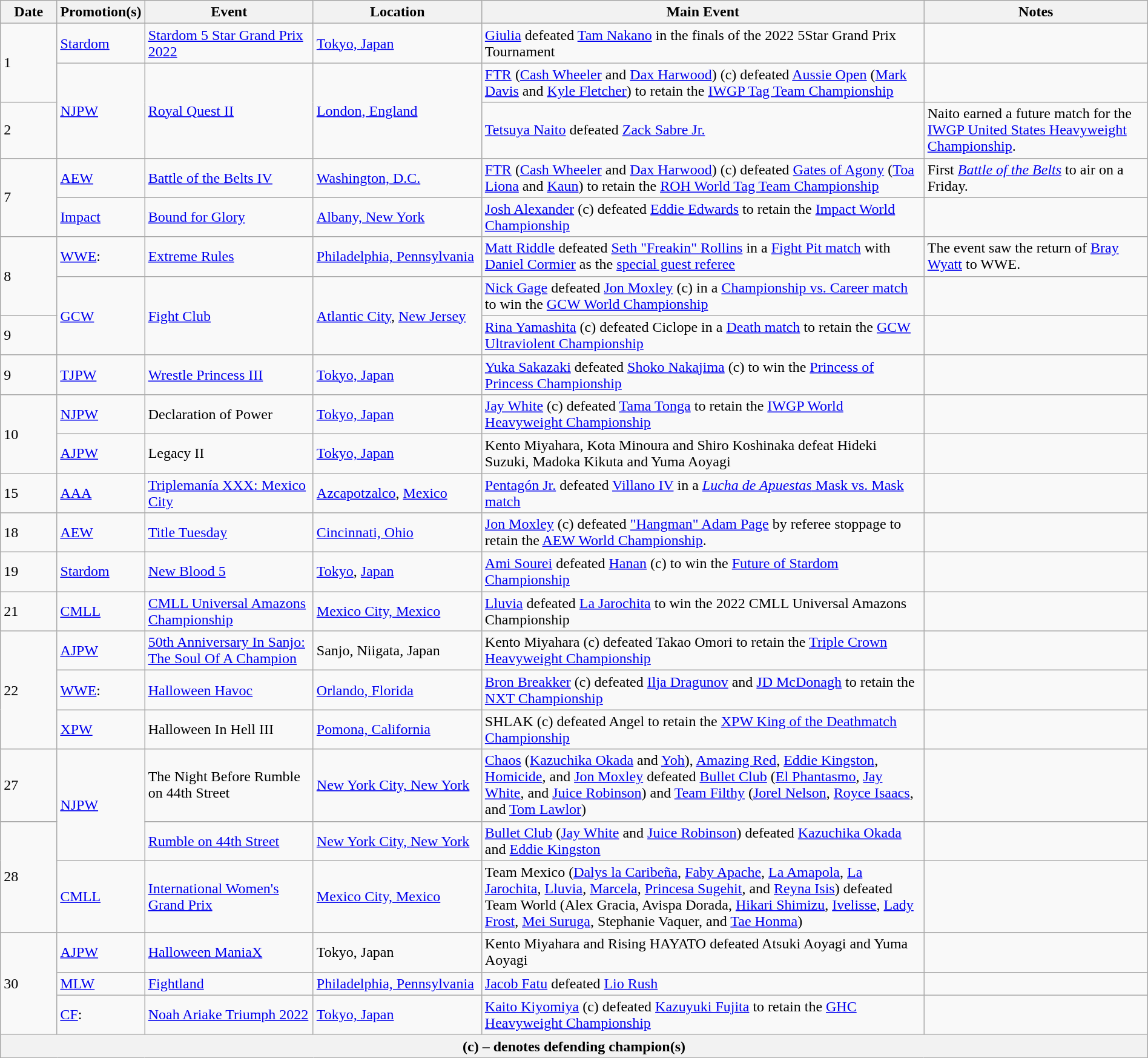<table class="wikitable" style="width:100%;">
<tr>
<th width="5%">Date</th>
<th width="5%">Promotion(s)</th>
<th style="width:15%;">Event</th>
<th style="width:15%;">Location</th>
<th style="width:40%;">Main Event</th>
<th style="width:20%;">Notes</th>
</tr>
<tr>
<td rowspan=2>1</td>
<td><a href='#'>Stardom</a></td>
<td><a href='#'>Stardom 5 Star Grand Prix 2022</a><br></td>
<td><a href='#'>Tokyo, Japan</a></td>
<td><a href='#'>Giulia</a> defeated <a href='#'>Tam Nakano</a> in the finals of the 2022 5Star Grand Prix Tournament</td>
<td></td>
</tr>
<tr>
<td rowspan=2><a href='#'>NJPW</a></td>
<td rowspan=2><a href='#'>Royal Quest II</a></td>
<td rowspan=2><a href='#'>London, England</a></td>
<td><a href='#'>FTR</a> (<a href='#'>Cash Wheeler</a> and <a href='#'>Dax Harwood</a>) (c) defeated <a href='#'>Aussie Open</a> (<a href='#'>Mark Davis</a> and <a href='#'>Kyle Fletcher</a>) to retain the <a href='#'>IWGP Tag Team Championship</a></td>
<td></td>
</tr>
<tr>
<td>2</td>
<td><a href='#'>Tetsuya Naito</a> defeated <a href='#'>Zack Sabre Jr.</a></td>
<td>Naito earned a future match for the <a href='#'>IWGP United States Heavyweight Championship</a>.</td>
</tr>
<tr>
<td rowspan=2>7</td>
<td><a href='#'>AEW</a></td>
<td><a href='#'>Battle of the Belts IV</a></td>
<td><a href='#'>Washington, D.C.</a></td>
<td><a href='#'>FTR</a> (<a href='#'>Cash Wheeler</a> and <a href='#'>Dax Harwood</a>) (c) defeated <a href='#'>Gates of Agony</a> (<a href='#'>Toa Liona</a> and <a href='#'>Kaun</a>) to retain the <a href='#'>ROH World Tag Team Championship</a></td>
<td>First <em><a href='#'>Battle of the Belts</a></em> to air on a Friday.</td>
</tr>
<tr>
<td><a href='#'>Impact</a></td>
<td><a href='#'>Bound for Glory</a></td>
<td><a href='#'>Albany, New York</a></td>
<td><a href='#'>Josh Alexander</a> (c) defeated <a href='#'>Eddie Edwards</a> to retain the <a href='#'>Impact World Championship</a></td>
<td></td>
</tr>
<tr>
<td rowspan=2>8</td>
<td><a href='#'>WWE</a>:</td>
<td><a href='#'>Extreme Rules</a></td>
<td><a href='#'>Philadelphia, Pennsylvania</a></td>
<td><a href='#'>Matt Riddle</a> defeated <a href='#'>Seth "Freakin" Rollins</a> in a <a href='#'>Fight Pit match</a> with <a href='#'>Daniel Cormier</a> as the <a href='#'>special guest referee</a></td>
<td>The event saw the return of <a href='#'>Bray Wyatt</a> to WWE.</td>
</tr>
<tr>
<td rowspan=2><a href='#'>GCW</a></td>
<td rowspan=2><a href='#'>Fight Club</a></td>
<td rowspan=2><a href='#'>Atlantic City</a>, <a href='#'>New Jersey</a></td>
<td><a href='#'>Nick Gage</a> defeated <a href='#'>Jon Moxley</a> (c) in a <a href='#'>Championship vs. Career match</a> to win the <a href='#'>GCW World Championship</a></td>
<td></td>
</tr>
<tr>
<td>9</td>
<td><a href='#'>Rina Yamashita</a> (c) defeated Ciclope in a <a href='#'>Death match</a> to retain the <a href='#'>GCW Ultraviolent Championship</a></td>
<td></td>
</tr>
<tr>
<td>9</td>
<td><a href='#'>TJPW</a></td>
<td><a href='#'>Wrestle Princess III</a></td>
<td><a href='#'>Tokyo, Japan</a></td>
<td><a href='#'>Yuka Sakazaki</a> defeated <a href='#'>Shoko Nakajima</a> (c) to win the <a href='#'>Princess of Princess Championship</a></td>
<td></td>
</tr>
<tr>
<td rowspan=2>10</td>
<td><a href='#'>NJPW</a></td>
<td>Declaration of Power</td>
<td><a href='#'>Tokyo, Japan</a></td>
<td><a href='#'>Jay White</a> (c) defeated <a href='#'>Tama Tonga</a> to retain the <a href='#'>IWGP World Heavyweight Championship</a></td>
<td></td>
</tr>
<tr>
<td><a href='#'>AJPW</a></td>
<td>Legacy II</td>
<td><a href='#'>Tokyo, Japan</a></td>
<td>Kento Miyahara, Kota Minoura and Shiro Koshinaka defeat Hideki Suzuki, Madoka Kikuta and Yuma Aoyagi</td>
<td></td>
</tr>
<tr>
<td>15</td>
<td><a href='#'>AAA</a></td>
<td><a href='#'>Triplemanía XXX: Mexico City</a></td>
<td><a href='#'>Azcapotzalco</a>, <a href='#'>Mexico</a></td>
<td><a href='#'>Pentagón Jr.</a> defeated <a href='#'>Villano IV</a> in a <a href='#'><em>Lucha de Apuestas</em> Mask vs. Mask match</a></td>
<td></td>
</tr>
<tr>
<td>18</td>
<td><a href='#'>AEW</a></td>
<td><a href='#'>Title Tuesday</a></td>
<td><a href='#'>Cincinnati, Ohio</a></td>
<td><a href='#'>Jon Moxley</a> (c) defeated <a href='#'>"Hangman" Adam Page</a> by referee stoppage to retain the <a href='#'>AEW World Championship</a>.</td>
<td></td>
</tr>
<tr>
<td>19</td>
<td><a href='#'>Stardom</a></td>
<td><a href='#'>New Blood 5</a></td>
<td><a href='#'>Tokyo</a>, <a href='#'>Japan</a></td>
<td><a href='#'>Ami Sourei</a> defeated <a href='#'>Hanan</a> (c) to win the <a href='#'>Future of Stardom Championship</a></td>
<td></td>
</tr>
<tr>
<td>21</td>
<td><a href='#'>CMLL</a></td>
<td><a href='#'>CMLL Universal Amazons Championship</a></td>
<td><a href='#'>Mexico City, Mexico</a></td>
<td><a href='#'>Lluvia</a> defeated <a href='#'>La Jarochita</a> to win the 2022 CMLL Universal Amazons Championship</td>
<td></td>
</tr>
<tr>
<td rowspan=3>22</td>
<td><a href='#'>AJPW</a></td>
<td><a href='#'>50th Anniversary In Sanjo: The Soul Of A Champion</a></td>
<td>Sanjo, Niigata, Japan</td>
<td>Kento Miyahara (c) defeated Takao Omori to retain the <a href='#'>Triple Crown Heavyweight Championship</a></td>
<td></td>
</tr>
<tr>
<td><a href='#'>WWE</a>:</td>
<td><a href='#'>Halloween Havoc</a></td>
<td><a href='#'>Orlando, Florida</a></td>
<td><a href='#'>Bron Breakker</a> (c) defeated <a href='#'>Ilja Dragunov</a> and <a href='#'>JD McDonagh</a> to retain the <a href='#'>NXT Championship</a></td>
<td></td>
</tr>
<tr>
<td><a href='#'>XPW</a></td>
<td>Halloween In Hell III</td>
<td><a href='#'>Pomona, California</a></td>
<td>SHLAK (c) defeated Angel to retain the <a href='#'>XPW King of the Deathmatch Championship</a></td>
<td></td>
</tr>
<tr>
<td>27</td>
<td rowspan=2><a href='#'>NJPW</a></td>
<td>The Night Before Rumble on 44th Street</td>
<td><a href='#'>New York City, New York</a></td>
<td><a href='#'>Chaos</a> (<a href='#'>Kazuchika Okada</a> and <a href='#'>Yoh</a>), <a href='#'>Amazing Red</a>, <a href='#'>Eddie Kingston</a>, <a href='#'>Homicide</a>, and <a href='#'>Jon Moxley</a> defeated <a href='#'>Bullet Club</a> (<a href='#'>El Phantasmo</a>, <a href='#'>Jay White</a>, and <a href='#'>Juice Robinson</a>) and <a href='#'>Team Filthy</a> (<a href='#'>Jorel Nelson</a>, <a href='#'>Royce Isaacs</a>, and <a href='#'>Tom Lawlor</a>)</td>
<td></td>
</tr>
<tr>
<td rowspan=2>28</td>
<td><a href='#'>Rumble on 44th Street</a></td>
<td><a href='#'>New York City, New York</a></td>
<td><a href='#'>Bullet Club</a> (<a href='#'>Jay White</a> and <a href='#'>Juice Robinson</a>) defeated <a href='#'>Kazuchika Okada</a> and <a href='#'>Eddie Kingston</a></td>
<td></td>
</tr>
<tr>
<td><a href='#'>CMLL</a></td>
<td><a href='#'>International Women's Grand Prix</a></td>
<td><a href='#'>Mexico City, Mexico</a></td>
<td>Team Mexico (<a href='#'>Dalys la Caribeña</a>, <a href='#'>Faby Apache</a>, <a href='#'>La Amapola</a>, <a href='#'>La Jarochita</a>, <a href='#'>Lluvia</a>, <a href='#'>Marcela</a>, <a href='#'>Princesa Sugehit</a>, and <a href='#'>Reyna Isis</a>) defeated Team World (Alex Gracia, Avispa Dorada, <a href='#'>Hikari Shimizu</a>, <a href='#'>Ivelisse</a>, <a href='#'>Lady Frost</a>, <a href='#'>Mei Suruga</a>, Stephanie Vaquer, and <a href='#'>Tae Honma</a>)</td>
<td></td>
</tr>
<tr>
<td rowspan=3>30</td>
<td><a href='#'>AJPW</a></td>
<td><a href='#'>Halloween ManiaX</a></td>
<td>Tokyo, Japan</td>
<td>Kento Miyahara and Rising HAYATO defeated Atsuki Aoyagi and Yuma Aoyagi</td>
<td></td>
</tr>
<tr>
<td><a href='#'>MLW</a></td>
<td><a href='#'>Fightland</a></td>
<td><a href='#'>Philadelphia, Pennsylvania</a></td>
<td><a href='#'>Jacob Fatu</a> defeated <a href='#'>Lio Rush</a></td>
<td></td>
</tr>
<tr>
<td><a href='#'>CF</a>:</td>
<td><a href='#'>Noah Ariake Triumph 2022</a></td>
<td><a href='#'>Tokyo, Japan</a></td>
<td><a href='#'>Kaito Kiyomiya</a> (c) defeated <a href='#'>Kazuyuki Fujita</a> to retain the <a href='#'>GHC Heavyweight Championship</a></td>
<td></td>
</tr>
<tr>
<th colspan="6">(c) – denotes defending champion(s)</th>
</tr>
</table>
